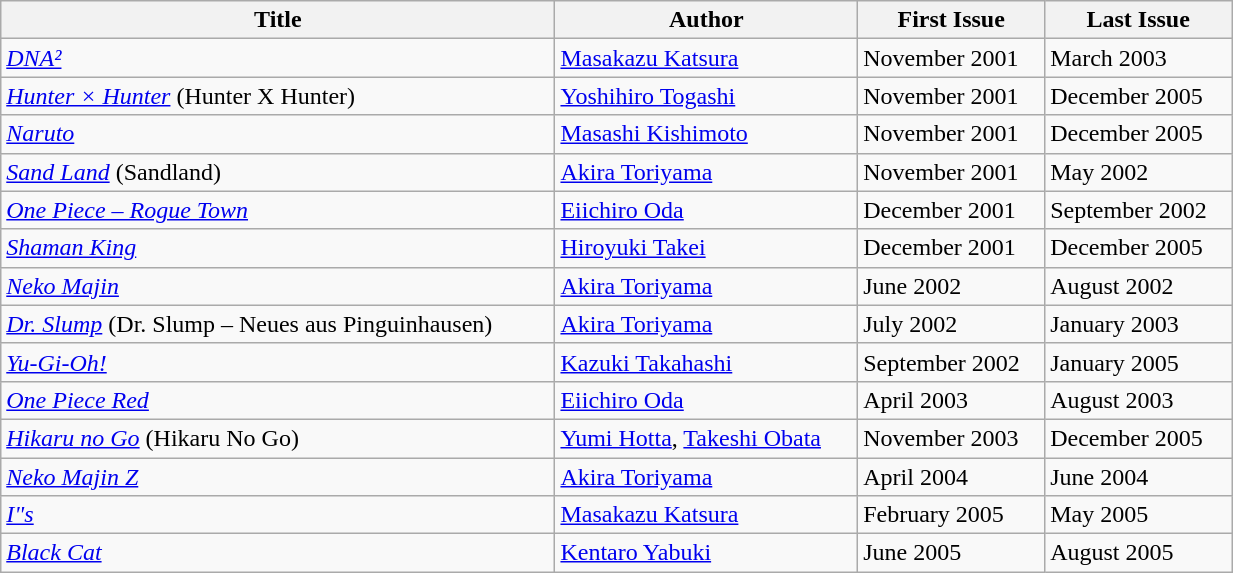<table class="wikitable sortable" width="65%">
<tr>
<th>Title</th>
<th>Author</th>
<th>First Issue</th>
<th>Last Issue</th>
</tr>
<tr>
<td><em><a href='#'>DNA²</a></em></td>
<td><a href='#'>Masakazu Katsura</a></td>
<td>November 2001</td>
<td>March 2003</td>
</tr>
<tr>
<td><em><a href='#'>Hunter × Hunter</a></em> (Hunter X Hunter)</td>
<td><a href='#'>Yoshihiro Togashi</a></td>
<td>November 2001</td>
<td>December 2005</td>
</tr>
<tr>
<td><em><a href='#'>Naruto</a></em></td>
<td><a href='#'>Masashi Kishimoto</a></td>
<td>November 2001</td>
<td>December 2005</td>
</tr>
<tr>
<td><em><a href='#'>Sand Land</a></em> (Sandland)</td>
<td><a href='#'>Akira Toriyama</a></td>
<td>November 2001</td>
<td>May 2002</td>
</tr>
<tr>
<td><em><a href='#'>One Piece – Rogue Town</a></em></td>
<td><a href='#'>Eiichiro Oda</a></td>
<td>December 2001</td>
<td>September 2002</td>
</tr>
<tr>
<td><em><a href='#'>Shaman King</a></em></td>
<td><a href='#'>Hiroyuki Takei</a></td>
<td>December 2001</td>
<td>December 2005</td>
</tr>
<tr>
<td><em><a href='#'>Neko Majin</a></em></td>
<td><a href='#'>Akira Toriyama</a></td>
<td>June 2002</td>
<td>August 2002</td>
</tr>
<tr>
<td><em><a href='#'>Dr. Slump</a></em> (Dr. Slump – Neues aus Pinguinhausen)</td>
<td><a href='#'>Akira Toriyama</a></td>
<td>July 2002</td>
<td>January 2003</td>
</tr>
<tr>
<td><em><a href='#'>Yu-Gi-Oh!</a></em></td>
<td><a href='#'>Kazuki Takahashi</a></td>
<td>September 2002</td>
<td>January 2005</td>
</tr>
<tr>
<td><em><a href='#'>One Piece Red</a></em></td>
<td><a href='#'>Eiichiro Oda</a></td>
<td>April 2003</td>
<td>August 2003</td>
</tr>
<tr>
<td><em><a href='#'>Hikaru no Go</a></em> (Hikaru No Go)</td>
<td><a href='#'>Yumi Hotta</a>, <a href='#'>Takeshi Obata</a></td>
<td>November 2003</td>
<td>December 2005</td>
</tr>
<tr>
<td><em><a href='#'>Neko Majin Z</a></em></td>
<td><a href='#'>Akira Toriyama</a></td>
<td>April 2004</td>
<td>June 2004</td>
</tr>
<tr>
<td><em><a href='#'>I"s</a></em></td>
<td><a href='#'>Masakazu Katsura</a></td>
<td>February 2005</td>
<td>May 2005</td>
</tr>
<tr>
<td><em><a href='#'>Black Cat</a></em></td>
<td><a href='#'>Kentaro Yabuki</a></td>
<td>June 2005</td>
<td>August 2005</td>
</tr>
</table>
